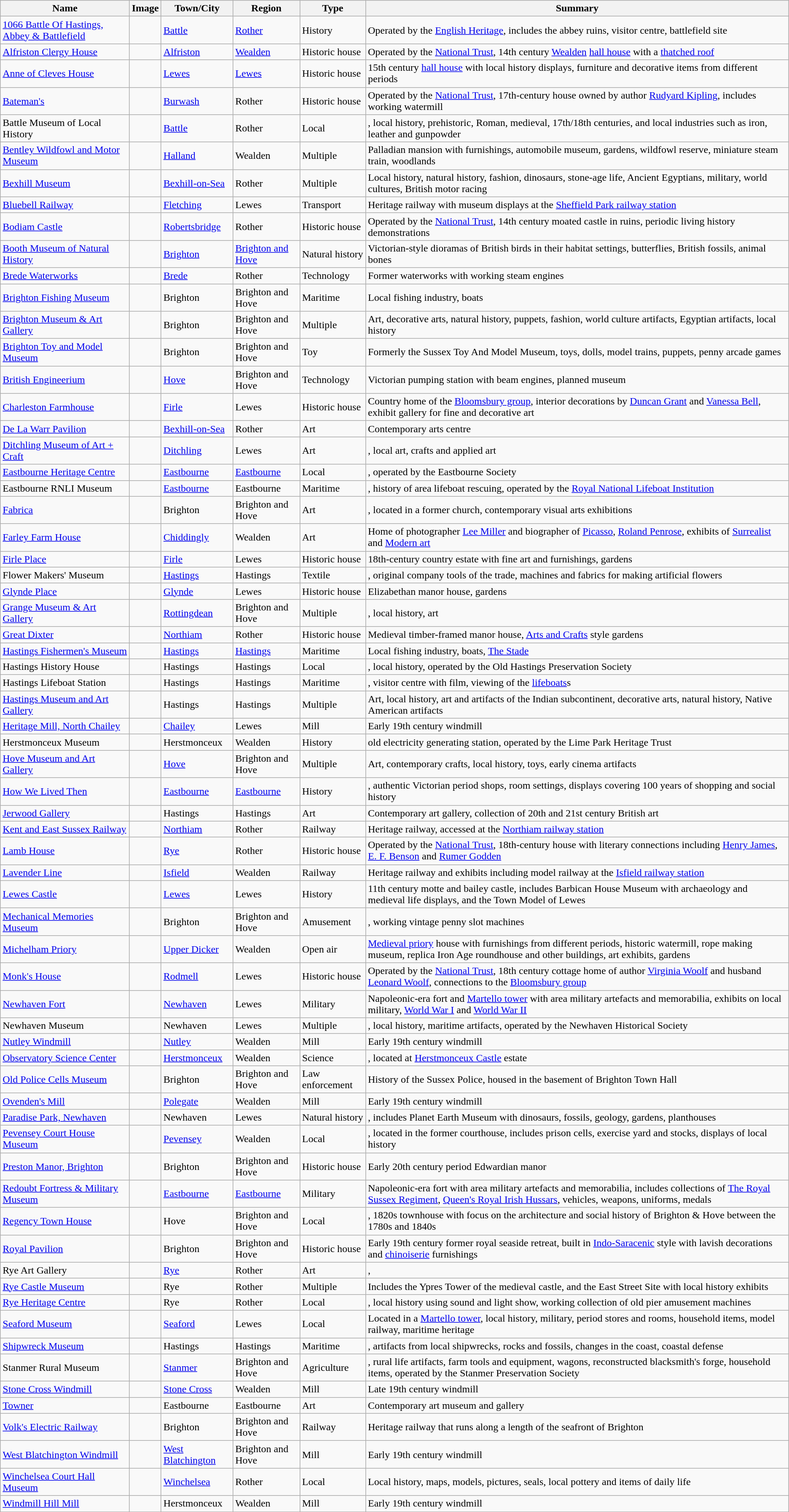<table class="wikitable sortable">
<tr>
<th>Name</th>
<th>Image</th>
<th>Town/City</th>
<th>Region</th>
<th>Type</th>
<th>Summary</th>
</tr>
<tr>
<td><a href='#'>1066 Battle Of Hastings, Abbey & Battlefield</a></td>
<td></td>
<td><a href='#'>Battle</a></td>
<td><a href='#'>Rother</a></td>
<td>History</td>
<td>Operated by the <a href='#'>English Heritage</a>, includes the abbey ruins, visitor centre, battlefield site</td>
</tr>
<tr>
<td><a href='#'>Alfriston Clergy House</a></td>
<td></td>
<td><a href='#'>Alfriston</a></td>
<td><a href='#'>Wealden</a></td>
<td>Historic house</td>
<td>Operated by the <a href='#'>National Trust</a>, 14th century <a href='#'>Wealden</a> <a href='#'>hall house</a> with a <a href='#'>thatched roof</a></td>
</tr>
<tr>
<td><a href='#'>Anne of Cleves House</a></td>
<td></td>
<td><a href='#'>Lewes</a></td>
<td><a href='#'>Lewes</a></td>
<td>Historic house</td>
<td>15th century <a href='#'>hall house</a> with local history displays, furniture and decorative items from different periods</td>
</tr>
<tr>
<td><a href='#'>Bateman's</a></td>
<td></td>
<td><a href='#'>Burwash</a></td>
<td>Rother</td>
<td>Historic house</td>
<td>Operated by the <a href='#'>National Trust</a>, 17th-century house owned by author <a href='#'>Rudyard Kipling</a>, includes working watermill</td>
</tr>
<tr>
<td>Battle Museum of Local History</td>
<td></td>
<td><a href='#'>Battle</a></td>
<td>Rother</td>
<td>Local</td>
<td>, local history, prehistoric, Roman, medieval, 17th/18th centuries, and local industries such as iron, leather and gunpowder</td>
</tr>
<tr>
<td><a href='#'>Bentley Wildfowl and Motor Museum</a></td>
<td></td>
<td><a href='#'>Halland</a></td>
<td>Wealden</td>
<td>Multiple</td>
<td>Palladian mansion with furnishings, automobile museum, gardens, wildfowl reserve, miniature steam train, woodlands</td>
</tr>
<tr>
<td><a href='#'>Bexhill Museum</a></td>
<td></td>
<td><a href='#'>Bexhill-on-Sea</a></td>
<td>Rother</td>
<td>Multiple</td>
<td>Local history, natural history, fashion, dinosaurs, stone-age life, Ancient Egyptians, military, world cultures, British motor racing</td>
</tr>
<tr>
<td><a href='#'>Bluebell Railway</a></td>
<td></td>
<td><a href='#'>Fletching</a></td>
<td>Lewes</td>
<td>Transport</td>
<td>Heritage railway with museum displays at the <a href='#'>Sheffield Park railway station</a></td>
</tr>
<tr>
<td><a href='#'>Bodiam Castle</a></td>
<td></td>
<td><a href='#'>Robertsbridge</a></td>
<td>Rother</td>
<td>Historic house</td>
<td>Operated by the <a href='#'>National Trust</a>, 14th century moated castle in ruins, periodic living history demonstrations</td>
</tr>
<tr>
<td><a href='#'>Booth Museum of Natural History</a></td>
<td></td>
<td><a href='#'>Brighton</a></td>
<td><a href='#'>Brighton and Hove</a></td>
<td>Natural history</td>
<td>Victorian-style dioramas of British birds in their habitat settings, butterflies, British fossils, animal bones</td>
</tr>
<tr>
<td><a href='#'>Brede Waterworks</a></td>
<td></td>
<td><a href='#'>Brede</a></td>
<td>Rother</td>
<td>Technology</td>
<td>Former waterworks with working steam engines</td>
</tr>
<tr>
<td><a href='#'>Brighton Fishing Museum</a></td>
<td></td>
<td>Brighton</td>
<td>Brighton and Hove</td>
<td>Maritime</td>
<td>Local fishing industry, boats</td>
</tr>
<tr>
<td><a href='#'>Brighton Museum & Art Gallery</a></td>
<td></td>
<td>Brighton</td>
<td>Brighton and Hove</td>
<td>Multiple</td>
<td>Art, decorative arts, natural history, puppets, fashion, world culture artifacts, Egyptian artifacts, local history</td>
</tr>
<tr>
<td><a href='#'>Brighton Toy and Model Museum</a></td>
<td></td>
<td>Brighton</td>
<td>Brighton and Hove</td>
<td>Toy</td>
<td>Formerly the Sussex Toy And Model Museum, toys, dolls, model trains, puppets, penny arcade games</td>
</tr>
<tr>
<td><a href='#'>British Engineerium</a></td>
<td></td>
<td><a href='#'>Hove</a></td>
<td>Brighton and Hove</td>
<td>Technology</td>
<td>Victorian pumping station with beam engines, planned museum</td>
</tr>
<tr>
<td><a href='#'>Charleston Farmhouse</a></td>
<td></td>
<td><a href='#'>Firle</a></td>
<td>Lewes</td>
<td>Historic house</td>
<td>Country home of the <a href='#'>Bloomsbury group</a>, interior decorations by <a href='#'>Duncan Grant</a> and <a href='#'>Vanessa Bell</a>, exhibit gallery for fine and decorative art</td>
</tr>
<tr>
<td><a href='#'>De La Warr Pavilion</a></td>
<td></td>
<td><a href='#'>Bexhill-on-Sea</a></td>
<td>Rother</td>
<td>Art</td>
<td>Contemporary arts centre</td>
</tr>
<tr>
<td><a href='#'>Ditchling Museum of Art + Craft</a></td>
<td></td>
<td><a href='#'>Ditchling</a></td>
<td>Lewes</td>
<td>Art</td>
<td>, local art, crafts and applied art</td>
</tr>
<tr>
<td><a href='#'>Eastbourne Heritage Centre</a></td>
<td></td>
<td><a href='#'>Eastbourne</a></td>
<td><a href='#'>Eastbourne</a></td>
<td>Local</td>
<td>, operated by the Eastbourne Society</td>
</tr>
<tr>
<td>Eastbourne RNLI Museum</td>
<td></td>
<td><a href='#'>Eastbourne</a></td>
<td>Eastbourne</td>
<td>Maritime</td>
<td>, history of area lifeboat rescuing, operated by the <a href='#'>Royal National Lifeboat Institution</a></td>
</tr>
<tr>
<td><a href='#'>Fabrica</a></td>
<td></td>
<td>Brighton</td>
<td>Brighton and Hove</td>
<td>Art</td>
<td>, located in a former church, contemporary visual arts exhibitions</td>
</tr>
<tr>
<td><a href='#'>Farley Farm House</a></td>
<td></td>
<td><a href='#'>Chiddingly</a></td>
<td>Wealden</td>
<td>Art</td>
<td>Home of photographer <a href='#'>Lee Miller</a> and biographer of <a href='#'>Picasso</a>, <a href='#'>Roland Penrose</a>, exhibits of <a href='#'>Surrealist</a> and <a href='#'>Modern art</a></td>
</tr>
<tr>
<td><a href='#'>Firle Place</a></td>
<td></td>
<td><a href='#'>Firle</a></td>
<td>Lewes</td>
<td>Historic house</td>
<td>18th-century country estate with fine art and furnishings, gardens</td>
</tr>
<tr>
<td>Flower Makers' Museum</td>
<td></td>
<td><a href='#'>Hastings</a></td>
<td>Hastings</td>
<td>Textile</td>
<td>, original company tools of the trade, machines and fabrics for making artificial flowers</td>
</tr>
<tr>
<td><a href='#'>Glynde Place</a></td>
<td></td>
<td><a href='#'>Glynde</a></td>
<td>Lewes</td>
<td>Historic house</td>
<td>Elizabethan manor house, gardens</td>
</tr>
<tr>
<td><a href='#'>Grange Museum & Art Gallery</a></td>
<td></td>
<td><a href='#'>Rottingdean</a></td>
<td>Brighton and Hove</td>
<td>Multiple</td>
<td>, local history, art</td>
</tr>
<tr>
<td><a href='#'>Great Dixter</a></td>
<td></td>
<td><a href='#'>Northiam</a></td>
<td>Rother</td>
<td>Historic house</td>
<td>Medieval timber-framed manor house, <a href='#'>Arts and Crafts</a> style gardens</td>
</tr>
<tr>
<td><a href='#'>Hastings Fishermen's Museum</a></td>
<td></td>
<td><a href='#'>Hastings</a></td>
<td><a href='#'>Hastings</a></td>
<td>Maritime</td>
<td>Local fishing industry, boats, <a href='#'>The Stade</a></td>
</tr>
<tr>
<td>Hastings History House</td>
<td></td>
<td>Hastings</td>
<td>Hastings</td>
<td>Local</td>
<td>, local history, operated by the Old Hastings Preservation Society</td>
</tr>
<tr>
<td>Hastings Lifeboat Station</td>
<td></td>
<td>Hastings</td>
<td>Hastings</td>
<td>Maritime</td>
<td>, visitor centre with film, viewing of the <a href='#'>lifeboats</a>s</td>
</tr>
<tr>
<td><a href='#'>Hastings Museum and Art Gallery</a></td>
<td></td>
<td>Hastings</td>
<td>Hastings</td>
<td>Multiple</td>
<td>Art, local history, art and artifacts of the Indian subcontinent, decorative arts, natural history, Native American artifacts</td>
</tr>
<tr>
<td><a href='#'>Heritage Mill, North Chailey</a></td>
<td></td>
<td><a href='#'>Chailey</a></td>
<td>Lewes</td>
<td>Mill</td>
<td>Early 19th century windmill</td>
</tr>
<tr>
<td>Herstmonceux Museum</td>
<td></td>
<td>Herstmonceux</td>
<td>Wealden</td>
<td>History</td>
<td>old electricity generating station, operated by the Lime Park Heritage Trust</td>
</tr>
<tr>
<td><a href='#'>Hove Museum and Art Gallery</a></td>
<td></td>
<td><a href='#'>Hove</a></td>
<td>Brighton and Hove</td>
<td>Multiple</td>
<td>Art, contemporary crafts, local history, toys, early cinema artifacts</td>
</tr>
<tr>
<td><a href='#'>How We Lived Then</a></td>
<td></td>
<td><a href='#'>Eastbourne</a></td>
<td><a href='#'>Eastbourne</a></td>
<td>History</td>
<td>, authentic Victorian period shops, room settings, displays covering 100 years of shopping and social history</td>
</tr>
<tr>
<td><a href='#'>Jerwood Gallery</a></td>
<td></td>
<td>Hastings</td>
<td>Hastings</td>
<td>Art</td>
<td>Contemporary art gallery, collection of 20th and 21st century British art</td>
</tr>
<tr>
<td><a href='#'>Kent and East Sussex Railway</a></td>
<td></td>
<td><a href='#'>Northiam</a></td>
<td>Rother</td>
<td>Railway</td>
<td>Heritage railway, accessed at the <a href='#'>Northiam railway station</a></td>
</tr>
<tr>
<td><a href='#'>Lamb House</a></td>
<td></td>
<td><a href='#'>Rye</a></td>
<td>Rother</td>
<td>Historic house</td>
<td>Operated by the <a href='#'>National Trust</a>, 18th-century house with literary connections including <a href='#'>Henry James</a>, <a href='#'>E. F. Benson</a> and <a href='#'>Rumer Godden</a></td>
</tr>
<tr>
<td><a href='#'>Lavender Line</a></td>
<td></td>
<td><a href='#'>Isfield</a></td>
<td>Wealden</td>
<td>Railway</td>
<td>Heritage railway and exhibits including model railway at the <a href='#'>Isfield railway station</a></td>
</tr>
<tr>
<td><a href='#'>Lewes Castle</a></td>
<td></td>
<td><a href='#'>Lewes</a></td>
<td>Lewes</td>
<td>History</td>
<td>11th century motte and bailey castle, includes Barbican House Museum with archaeology and medieval life displays, and the Town Model of Lewes</td>
</tr>
<tr>
<td><a href='#'>Mechanical Memories Museum</a></td>
<td></td>
<td>Brighton</td>
<td>Brighton and Hove</td>
<td>Amusement</td>
<td>, working vintage penny slot machines</td>
</tr>
<tr>
<td><a href='#'>Michelham Priory</a></td>
<td></td>
<td><a href='#'>Upper Dicker</a></td>
<td>Wealden</td>
<td>Open air</td>
<td><a href='#'>Medieval priory</a> house with furnishings from different periods, historic watermill, rope making museum, replica Iron Age roundhouse and other buildings, art exhibits, gardens</td>
</tr>
<tr>
<td><a href='#'>Monk's House</a></td>
<td></td>
<td><a href='#'>Rodmell</a></td>
<td>Lewes</td>
<td>Historic house</td>
<td>Operated by the <a href='#'>National Trust</a>, 18th century cottage home of author <a href='#'>Virginia Woolf</a> and husband <a href='#'>Leonard Woolf</a>, connections to the <a href='#'>Bloomsbury group</a></td>
</tr>
<tr>
<td><a href='#'>Newhaven Fort</a></td>
<td></td>
<td><a href='#'>Newhaven</a></td>
<td>Lewes</td>
<td>Military</td>
<td>Napoleonic-era fort and <a href='#'>Martello tower</a> with area military artefacts and memorabilia, exhibits on local military, <a href='#'>World War I</a> and <a href='#'>World War II</a></td>
</tr>
<tr>
<td>Newhaven Museum</td>
<td></td>
<td>Newhaven</td>
<td>Lewes</td>
<td>Multiple</td>
<td>, local history, maritime artifacts, operated by the Newhaven Historical Society</td>
</tr>
<tr>
<td><a href='#'>Nutley Windmill</a></td>
<td></td>
<td><a href='#'>Nutley</a></td>
<td>Wealden</td>
<td>Mill</td>
<td>Early 19th century windmill</td>
</tr>
<tr>
<td><a href='#'>Observatory Science Center</a></td>
<td></td>
<td><a href='#'>Herstmonceux</a></td>
<td>Wealden</td>
<td>Science</td>
<td>, located at <a href='#'>Herstmonceux Castle</a> estate</td>
</tr>
<tr>
<td><a href='#'>Old Police Cells Museum</a></td>
<td></td>
<td>Brighton</td>
<td>Brighton and Hove</td>
<td>Law enforcement</td>
<td>History of the Sussex Police, housed in the basement of Brighton Town Hall</td>
</tr>
<tr>
<td><a href='#'>Ovenden's Mill</a></td>
<td></td>
<td><a href='#'>Polegate</a></td>
<td>Wealden</td>
<td>Mill</td>
<td>Early 19th century windmill</td>
</tr>
<tr>
<td><a href='#'>Paradise Park, Newhaven</a></td>
<td></td>
<td>Newhaven</td>
<td>Lewes</td>
<td>Natural history</td>
<td>, includes Planet Earth Museum with dinosaurs, fossils, geology, gardens, planthouses</td>
</tr>
<tr>
<td><a href='#'>Pevensey Court House Museum</a></td>
<td></td>
<td><a href='#'>Pevensey</a></td>
<td>Wealden</td>
<td>Local</td>
<td>, located in the former courthouse, includes prison cells, exercise yard and stocks, displays of local history</td>
</tr>
<tr>
<td><a href='#'>Preston Manor, Brighton</a></td>
<td></td>
<td>Brighton</td>
<td>Brighton and Hove</td>
<td>Historic house</td>
<td>Early 20th century period Edwardian manor</td>
</tr>
<tr>
<td><a href='#'>Redoubt Fortress & Military Museum</a></td>
<td></td>
<td><a href='#'>Eastbourne</a></td>
<td><a href='#'>Eastbourne</a></td>
<td>Military</td>
<td>Napoleonic-era fort with area military artefacts and memorabilia, includes collections of <a href='#'>The Royal Sussex Regiment</a>, <a href='#'>Queen's Royal Irish Hussars</a>, vehicles, weapons, uniforms, medals</td>
</tr>
<tr>
<td><a href='#'>Regency Town House</a></td>
<td></td>
<td>Hove</td>
<td>Brighton and Hove</td>
<td>Local</td>
<td>, 1820s townhouse with focus on the architecture and social history of Brighton & Hove between the 1780s and 1840s</td>
</tr>
<tr>
<td><a href='#'>Royal Pavilion</a></td>
<td></td>
<td>Brighton</td>
<td>Brighton and Hove</td>
<td>Historic house</td>
<td>Early 19th century former royal seaside retreat, built in <a href='#'>Indo-Saracenic</a> style with lavish decorations and <a href='#'>chinoiserie</a> furnishings</td>
</tr>
<tr>
<td>Rye Art Gallery</td>
<td></td>
<td><a href='#'>Rye</a></td>
<td>Rother</td>
<td>Art</td>
<td>, </td>
</tr>
<tr>
<td><a href='#'>Rye Castle Museum</a></td>
<td></td>
<td>Rye</td>
<td>Rother</td>
<td>Multiple</td>
<td>Includes the Ypres Tower of the medieval castle, and the East Street Site with local history exhibits</td>
</tr>
<tr>
<td><a href='#'>Rye Heritage Centre</a></td>
<td></td>
<td>Rye</td>
<td>Rother</td>
<td>Local</td>
<td>, local history using sound and light show, working collection of old pier amusement machines</td>
</tr>
<tr>
<td><a href='#'>Seaford Museum</a></td>
<td></td>
<td><a href='#'>Seaford</a></td>
<td>Lewes</td>
<td>Local</td>
<td>Located in a <a href='#'>Martello tower</a>, local history, military, period stores and rooms, household items, model railway, maritime heritage</td>
</tr>
<tr>
<td><a href='#'>Shipwreck Museum</a></td>
<td></td>
<td>Hastings</td>
<td>Hastings</td>
<td>Maritime</td>
<td>, artifacts from local shipwrecks, rocks and fossils, changes in the coast, coastal defense</td>
</tr>
<tr>
<td>Stanmer Rural Museum</td>
<td></td>
<td><a href='#'>Stanmer</a></td>
<td>Brighton and Hove</td>
<td>Agriculture</td>
<td>, rural life artifacts, farm tools and equipment, wagons, reconstructed blacksmith's forge, household items, operated by the Stanmer Preservation Society</td>
</tr>
<tr>
<td><a href='#'>Stone Cross Windmill</a></td>
<td></td>
<td><a href='#'>Stone Cross</a></td>
<td>Wealden</td>
<td>Mill</td>
<td>Late 19th century windmill</td>
</tr>
<tr>
<td><a href='#'>Towner</a></td>
<td></td>
<td>Eastbourne</td>
<td>Eastbourne</td>
<td>Art</td>
<td>Contemporary art museum and gallery</td>
</tr>
<tr>
<td><a href='#'>Volk's Electric Railway</a></td>
<td></td>
<td>Brighton</td>
<td>Brighton and Hove</td>
<td>Railway</td>
<td>Heritage railway that runs along a length of the seafront of Brighton</td>
</tr>
<tr>
<td><a href='#'>West Blatchington Windmill</a></td>
<td></td>
<td><a href='#'>West Blatchington</a></td>
<td>Brighton and Hove</td>
<td>Mill</td>
<td>Early 19th century windmill</td>
</tr>
<tr>
<td><a href='#'>Winchelsea Court Hall Museum</a></td>
<td></td>
<td><a href='#'>Winchelsea</a></td>
<td>Rother</td>
<td>Local</td>
<td>Local history, maps, models, pictures, seals, local pottery and items of daily life</td>
</tr>
<tr>
<td><a href='#'>Windmill Hill Mill</a></td>
<td></td>
<td>Herstmonceux</td>
<td>Wealden</td>
<td>Mill</td>
<td>Early 19th century windmill</td>
</tr>
<tr>
</tr>
</table>
